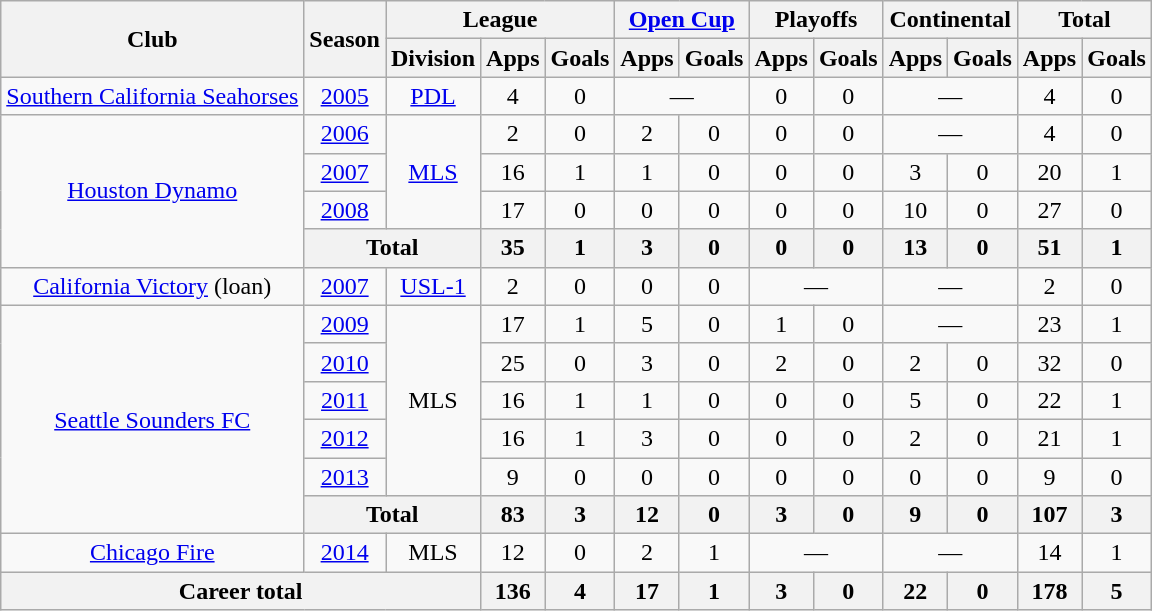<table class="wikitable" style="text-align:center">
<tr>
<th rowspan="2">Club</th>
<th rowspan="2">Season</th>
<th colspan="3">League</th>
<th colspan="2"><a href='#'>Open Cup</a></th>
<th colspan="2">Playoffs</th>
<th colspan="2">Continental</th>
<th colspan="2">Total</th>
</tr>
<tr>
<th>Division</th>
<th>Apps</th>
<th>Goals</th>
<th>Apps</th>
<th>Goals</th>
<th>Apps</th>
<th>Goals</th>
<th>Apps</th>
<th>Goals</th>
<th>Apps</th>
<th>Goals</th>
</tr>
<tr>
<td><a href='#'>Southern California Seahorses</a></td>
<td><a href='#'>2005</a></td>
<td><a href='#'>PDL</a></td>
<td>4</td>
<td>0</td>
<td colspan="2">—</td>
<td>0</td>
<td>0</td>
<td colspan="2">—</td>
<td>4</td>
<td>0</td>
</tr>
<tr>
<td rowspan="4"><a href='#'>Houston Dynamo</a></td>
<td><a href='#'>2006</a></td>
<td rowspan="3"><a href='#'>MLS</a></td>
<td>2</td>
<td>0</td>
<td>2</td>
<td>0</td>
<td>0</td>
<td>0</td>
<td colspan="2">—</td>
<td>4</td>
<td>0</td>
</tr>
<tr>
<td><a href='#'>2007</a></td>
<td>16</td>
<td>1</td>
<td>1</td>
<td>0</td>
<td>0</td>
<td>0</td>
<td>3</td>
<td>0</td>
<td>20</td>
<td>1</td>
</tr>
<tr>
<td><a href='#'>2008</a></td>
<td>17</td>
<td>0</td>
<td>0</td>
<td>0</td>
<td>0</td>
<td>0</td>
<td>10</td>
<td>0</td>
<td>27</td>
<td>0</td>
</tr>
<tr>
<th colspan="2">Total</th>
<th>35</th>
<th>1</th>
<th>3</th>
<th>0</th>
<th>0</th>
<th>0</th>
<th>13</th>
<th>0</th>
<th>51</th>
<th>1</th>
</tr>
<tr>
<td><a href='#'>California Victory</a> (loan)</td>
<td><a href='#'>2007</a></td>
<td><a href='#'>USL-1</a></td>
<td>2</td>
<td>0</td>
<td>0</td>
<td>0</td>
<td colspan="2">—</td>
<td colspan="2">—</td>
<td>2</td>
<td>0</td>
</tr>
<tr>
<td rowspan="6"><a href='#'>Seattle Sounders FC</a></td>
<td><a href='#'>2009</a></td>
<td rowspan="5">MLS</td>
<td>17</td>
<td>1</td>
<td>5</td>
<td>0</td>
<td>1</td>
<td>0</td>
<td colspan="2">—</td>
<td>23</td>
<td>1</td>
</tr>
<tr>
<td><a href='#'>2010</a></td>
<td>25</td>
<td>0</td>
<td>3</td>
<td>0</td>
<td>2</td>
<td>0</td>
<td>2</td>
<td>0</td>
<td>32</td>
<td>0</td>
</tr>
<tr>
<td><a href='#'>2011</a></td>
<td>16</td>
<td>1</td>
<td>1</td>
<td>0</td>
<td>0</td>
<td>0</td>
<td>5</td>
<td>0</td>
<td>22</td>
<td>1</td>
</tr>
<tr>
<td><a href='#'>2012</a></td>
<td>16</td>
<td>1</td>
<td>3</td>
<td>0</td>
<td>0</td>
<td>0</td>
<td>2</td>
<td>0</td>
<td>21</td>
<td>1</td>
</tr>
<tr>
<td><a href='#'>2013</a></td>
<td>9</td>
<td>0</td>
<td>0</td>
<td>0</td>
<td>0</td>
<td>0</td>
<td>0</td>
<td>0</td>
<td>9</td>
<td>0</td>
</tr>
<tr>
<th colspan="2">Total</th>
<th>83</th>
<th>3</th>
<th>12</th>
<th>0</th>
<th>3</th>
<th>0</th>
<th>9</th>
<th>0</th>
<th>107</th>
<th>3</th>
</tr>
<tr>
<td><a href='#'>Chicago Fire</a></td>
<td><a href='#'>2014</a></td>
<td>MLS</td>
<td>12</td>
<td>0</td>
<td>2</td>
<td>1</td>
<td colspan="2">—</td>
<td colspan="2">—</td>
<td>14</td>
<td>1</td>
</tr>
<tr>
<th colspan="3">Career total</th>
<th>136</th>
<th>4</th>
<th>17</th>
<th>1</th>
<th>3</th>
<th>0</th>
<th>22</th>
<th>0</th>
<th>178</th>
<th>5</th>
</tr>
</table>
